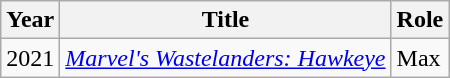<table class="wikitable">
<tr>
<th>Year</th>
<th>Title</th>
<th>Role</th>
</tr>
<tr>
<td>2021</td>
<td><em><a href='#'>Marvel's Wastelanders: Hawkeye</a></em></td>
<td>Max</td>
</tr>
</table>
